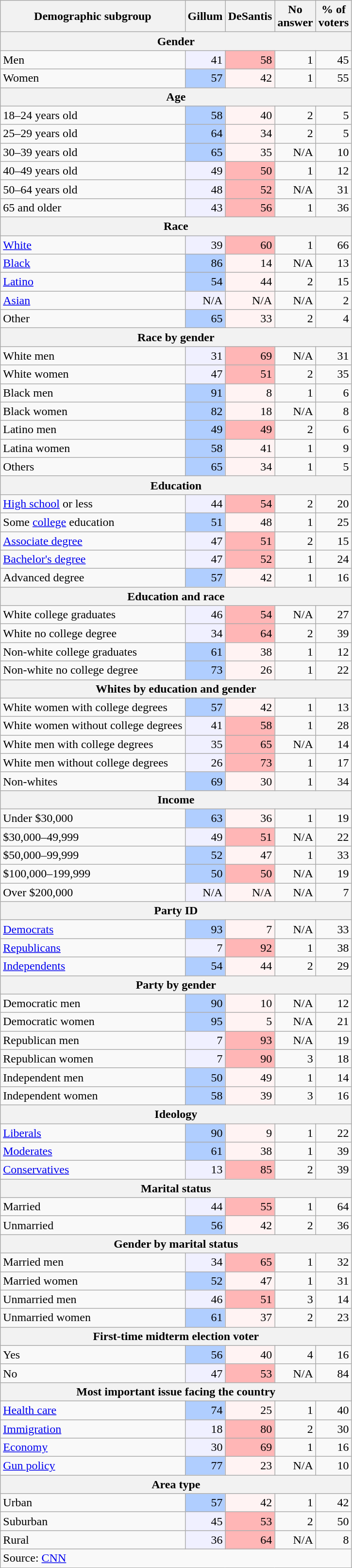<table class="wikitable">
<tr>
<th>Demographic subgroup</th>
<th>Gillum</th>
<th>DeSantis</th>
<th>No<br>answer</th>
<th>% of<br>voters</th>
</tr>
<tr>
<th colspan="5">Gender</th>
</tr>
<tr>
<td>Men</td>
<td style="text-align:right; background:#f0f0ff;">41</td>
<td style="text-align:right; background:#ffb6b6;">58</td>
<td style="text-align:right;">1</td>
<td style="text-align:right;">45</td>
</tr>
<tr>
<td>Women</td>
<td style="text-align:right; background:#b0ceff;">57</td>
<td style="text-align:right; background:#fff3f3;">42</td>
<td style="text-align:right;">1</td>
<td style="text-align:right;">55</td>
</tr>
<tr>
<th colspan="5">Age</th>
</tr>
<tr>
<td>18–24 years old</td>
<td style="text-align:right; background:#b0ceff;">58</td>
<td style="text-align:right; background:#fff3f3;">40</td>
<td style="text-align:right;">2</td>
<td style="text-align:right;">5</td>
</tr>
<tr>
<td>25–29 years old</td>
<td style="text-align:right; background:#b0ceff;">64</td>
<td style="text-align:right; background:#fff3f3;">34</td>
<td style="text-align:right;">2</td>
<td style="text-align:right;">5</td>
</tr>
<tr>
<td>30–39 years old</td>
<td style="text-align:right; background:#b0ceff;">65</td>
<td style="text-align:right; background:#fff3f3;">35</td>
<td style="text-align:right;">N/A</td>
<td style="text-align:right;">10</td>
</tr>
<tr>
<td>40–49 years old</td>
<td style="text-align:right; background:#f0f0ff;">49</td>
<td style="text-align:right; background:#ffb6b6;">50</td>
<td style="text-align:right;">1</td>
<td style="text-align:right;">12</td>
</tr>
<tr>
<td>50–64 years old</td>
<td style="text-align:right; background:#f0f0ff;">48</td>
<td style="text-align:right; background:#ffb6b6;">52</td>
<td style="text-align:right;">N/A</td>
<td style="text-align:right;">31</td>
</tr>
<tr>
<td>65 and older</td>
<td style="text-align:right; background:#f0f0ff;">43</td>
<td style="text-align:right; background:#ffb6b6;">56</td>
<td style="text-align:right;">1</td>
<td style="text-align:right;">36</td>
</tr>
<tr>
<th colspan="5">Race</th>
</tr>
<tr>
<td><a href='#'>White</a></td>
<td style="text-align:right; background:#f0f0ff;">39</td>
<td style="text-align:right; background:#ffb6b6;">60</td>
<td style="text-align:right;">1</td>
<td style="text-align:right;">66</td>
</tr>
<tr>
<td><a href='#'>Black</a></td>
<td style="text-align:right; background:#b0ceff;">86</td>
<td style="text-align:right; background:#fff3f3;">14</td>
<td style="text-align:right;">N/A</td>
<td style="text-align:right;">13</td>
</tr>
<tr>
<td><a href='#'>Latino</a></td>
<td style="text-align:right; background:#b0ceff;">54</td>
<td style="text-align:right; background:#fff3f3;">44</td>
<td style="text-align:right;">2</td>
<td style="text-align:right;">15</td>
</tr>
<tr>
<td><a href='#'>Asian</a></td>
<td style="text-align:right; background:#f0f0ff;">N/A</td>
<td style="text-align:right; background:#fff3f3;">N/A</td>
<td style="text-align:right;">N/A</td>
<td style="text-align:right;">2</td>
</tr>
<tr>
<td>Other</td>
<td style="text-align:right; background:#b0ceff;">65</td>
<td style="text-align:right; background:#fff3f3;">33</td>
<td style="text-align:right;">2</td>
<td style="text-align:right;">4</td>
</tr>
<tr>
<th colspan="5">Race by gender</th>
</tr>
<tr>
<td>White men</td>
<td style="text-align:right; background:#f0f0ff;">31</td>
<td style="text-align:right; background:#ffb6b6;">69</td>
<td style="text-align:right;">N/A</td>
<td style="text-align:right;">31</td>
</tr>
<tr>
<td>White women</td>
<td style="text-align:right; background:#f0f0ff;">47</td>
<td style="text-align:right; background:#ffb6b6;">51</td>
<td style="text-align:right;">2</td>
<td style="text-align:right;">35</td>
</tr>
<tr>
<td>Black men</td>
<td style="text-align:right; background:#b0ceff;">91</td>
<td style="text-align:right; background:#fff3f3;">8</td>
<td style="text-align:right;">1</td>
<td style="text-align:right;">6</td>
</tr>
<tr>
<td>Black women</td>
<td style="text-align:right; background:#b0ceff;">82</td>
<td style="text-align:right; background:#fff3f3;">18</td>
<td style="text-align:right;">N/A</td>
<td style="text-align:right;">8</td>
</tr>
<tr>
<td>Latino men</td>
<td style="text-align:right; background:#b0ceff;">49</td>
<td style="text-align:right; background:#ffb6b6;">49</td>
<td style="text-align:right;">2</td>
<td style="text-align:right;">6</td>
</tr>
<tr>
<td>Latina women</td>
<td style="text-align:right; background:#b0ceff;">58</td>
<td style="text-align:right; background:#fff3f3;">41</td>
<td style="text-align:right;">1</td>
<td style="text-align:right;">9</td>
</tr>
<tr>
<td>Others</td>
<td style="text-align:right; background:#b0ceff;">65</td>
<td style="text-align:right; background:#fff3f3;">34</td>
<td style="text-align:right;">1</td>
<td style="text-align:right;">5</td>
</tr>
<tr>
<th colspan="5">Education</th>
</tr>
<tr>
<td><a href='#'>High school</a> or less</td>
<td style="text-align:right; background:#f0f0ff;">44</td>
<td style="text-align:right; background:#ffb6b6;">54</td>
<td style="text-align:right;">2</td>
<td style="text-align:right;">20</td>
</tr>
<tr>
<td>Some <a href='#'>college</a> education</td>
<td style="text-align:right; background:#b0ceff;">51</td>
<td style="text-align:right; background:#fff3f3;">48</td>
<td style="text-align:right;">1</td>
<td style="text-align:right;">25</td>
</tr>
<tr>
<td><a href='#'>Associate degree</a></td>
<td style="text-align:right; background:#f0f0ff;">47</td>
<td style="text-align:right; background:#ffb6b6;">51</td>
<td style="text-align:right;">2</td>
<td style="text-align:right;">15</td>
</tr>
<tr>
<td><a href='#'>Bachelor's degree</a></td>
<td style="text-align:right; background:#f0f0ff;">47</td>
<td style="text-align:right; background:#ffb6b6;">52</td>
<td style="text-align:right;">1</td>
<td style="text-align:right;">24</td>
</tr>
<tr>
<td>Advanced degree</td>
<td style="text-align:right; background:#b0ceff;">57</td>
<td style="text-align:right; background:#fff3f3;">42</td>
<td style="text-align:right;">1</td>
<td style="text-align:right;">16</td>
</tr>
<tr>
<th colspan="5">Education and race</th>
</tr>
<tr>
<td>White college graduates</td>
<td style="text-align:right; background:#f0f0ff;">46</td>
<td style="text-align:right; background:#ffb6b6;">54</td>
<td style="text-align:right;">N/A</td>
<td style="text-align:right;">27</td>
</tr>
<tr>
<td>White no college degree</td>
<td style="text-align:right; background:#f0f0ff;">34</td>
<td style="text-align:right; background:#ffb6b6;">64</td>
<td style="text-align:right;">2</td>
<td style="text-align:right;">39</td>
</tr>
<tr>
<td>Non-white college graduates</td>
<td style="text-align:right; background:#b0ceff;">61</td>
<td style="text-align:right; background:#fff3f3;">38</td>
<td style="text-align:right;">1</td>
<td style="text-align:right;">12</td>
</tr>
<tr>
<td>Non-white no college degree</td>
<td style="text-align:right; background:#b0ceff;">73</td>
<td style="text-align:right; background:#fff3f3;">26</td>
<td style="text-align:right;">1</td>
<td style="text-align:right;">22</td>
</tr>
<tr>
<th colspan="5">Whites by education and gender</th>
</tr>
<tr>
<td>White women with college degrees</td>
<td style="text-align:right; background:#b0ceff;">57</td>
<td style="text-align:right; background:#fff3f3;">42</td>
<td style="text-align:right;">1</td>
<td style="text-align:right;">13</td>
</tr>
<tr>
<td>White women without college degrees</td>
<td style="text-align:right; background:#f0f0ff;">41</td>
<td style="text-align:right; background:#ffb6b6;">58</td>
<td style="text-align:right;">1</td>
<td style="text-align:right;">28</td>
</tr>
<tr>
<td>White men with college degrees</td>
<td style="text-align:right; background:#f0f0ff;">35</td>
<td style="text-align:right; background:#ffb6b6;">65</td>
<td style="text-align:right;">N/A</td>
<td style="text-align:right;">14</td>
</tr>
<tr>
<td>White men without college degrees</td>
<td style="text-align:right; background:#f0f0ff;">26</td>
<td style="text-align:right; background:#ffb6b6;">73</td>
<td style="text-align:right;">1</td>
<td style="text-align:right;">17</td>
</tr>
<tr>
<td>Non-whites</td>
<td style="text-align:right; background:#b0ceff;">69</td>
<td style="text-align:right; background:#fff3f3;">30</td>
<td style="text-align:right;">1</td>
<td style="text-align:right;">34</td>
</tr>
<tr>
<th colspan=5>Income</th>
</tr>
<tr>
<td>Under $30,000</td>
<td style="text-align:right; background:#b0ceff;">63</td>
<td style="text-align:right; background:#fff3f3;">36</td>
<td style="text-align:right;">1</td>
<td style="text-align:right;">19</td>
</tr>
<tr>
<td>$30,000–49,999</td>
<td style="text-align:right; background:#f0f0ff;">49</td>
<td style="text-align:right; background:#ffb6b6;">51</td>
<td style="text-align:right;">N/A</td>
<td style="text-align:right;">22</td>
</tr>
<tr>
<td>$50,000–99,999</td>
<td style="text-align:right; background:#b0ceff;">52</td>
<td style="text-align:right; background:#fff3f3;">47</td>
<td style="text-align:right;">1</td>
<td style="text-align:right;">33</td>
</tr>
<tr>
<td>$100,000–199,999</td>
<td style="text-align:right; background:#b0ceff;">50</td>
<td style="text-align:right; background:#ffb6b6;">50</td>
<td style="text-align:right;">N/A</td>
<td style="text-align:right;">19</td>
</tr>
<tr>
<td>Over $200,000</td>
<td style="text-align:right; background:#f0f0ff;">N/A</td>
<td style="text-align:right; background:#fff3f3;">N/A</td>
<td style="text-align:right;">N/A</td>
<td style="text-align:right;">7</td>
</tr>
<tr>
<th colspan="5">Party ID</th>
</tr>
<tr>
<td><a href='#'>Democrats</a></td>
<td style="text-align:right; background:#b0ceff;">93</td>
<td style="text-align:right; background:#fff3f3;">7</td>
<td style="text-align:right;">N/A</td>
<td style="text-align:right;">33</td>
</tr>
<tr>
<td><a href='#'>Republicans</a></td>
<td style="text-align:right; background:#f0f0ff;">7</td>
<td style="text-align:right; background:#ffb6b6;">92</td>
<td style="text-align:right;">1</td>
<td style="text-align:right;">38</td>
</tr>
<tr>
<td><a href='#'>Independents</a></td>
<td style="text-align:right; background:#b0ceff;">54</td>
<td style="text-align:right; background:#fff3f3;">44</td>
<td style="text-align:right;">2</td>
<td style="text-align:right;">29</td>
</tr>
<tr>
<th colspan="5">Party by gender</th>
</tr>
<tr>
<td>Democratic men</td>
<td style="text-align:right; background:#b0ceff;">90</td>
<td style="text-align:right; background:#fff3f3;">10</td>
<td style="text-align:right;">N/A</td>
<td style="text-align:right;">12</td>
</tr>
<tr>
<td>Democratic women</td>
<td style="text-align:right; background:#b0ceff;">95</td>
<td style="text-align:right; background:#fff3f3;">5</td>
<td style="text-align:right;">N/A</td>
<td style="text-align:right;">21</td>
</tr>
<tr>
<td>Republican men</td>
<td style="text-align:right; background:#f0f0ff;">7</td>
<td style="text-align:right; background:#ffb6b6;">93</td>
<td style="text-align:right;">N/A</td>
<td style="text-align:right;">19</td>
</tr>
<tr>
<td>Republican women</td>
<td style="text-align:right; background:#f0f0ff;">7</td>
<td style="text-align:right; background:#ffb6b6;">90</td>
<td style="text-align:right;">3</td>
<td style="text-align:right;">18</td>
</tr>
<tr>
<td>Independent men</td>
<td style="text-align:right; background:#b0ceff;">50</td>
<td style="text-align:right; background:#fff3f3;">49</td>
<td style="text-align:right;">1</td>
<td style="text-align:right;">14</td>
</tr>
<tr>
<td>Independent women</td>
<td style="text-align:right; background:#b0ceff;">58</td>
<td style="text-align:right; background:#fff3f3;">39</td>
<td style="text-align:right;">3</td>
<td style="text-align:right;">16</td>
</tr>
<tr>
<th colspan="5">Ideology</th>
</tr>
<tr>
<td><a href='#'>Liberals</a></td>
<td style="text-align:right; background:#b0ceff;">90</td>
<td style="text-align:right; background:#fff3f3;">9</td>
<td style="text-align:right;">1</td>
<td style="text-align:right;">22</td>
</tr>
<tr>
<td><a href='#'>Moderates</a></td>
<td style="text-align:right; background:#b0ceff;">61</td>
<td style="text-align:right; background:#fff3f3;">38</td>
<td style="text-align:right;">1</td>
<td style="text-align:right;">39</td>
</tr>
<tr>
<td><a href='#'>Conservatives</a></td>
<td style="text-align:right; background:#f0f0ff;">13</td>
<td style="text-align:right; background:#ffb6b6;">85</td>
<td style="text-align:right;">2</td>
<td style="text-align:right;">39</td>
</tr>
<tr>
<th colspan="5">Marital status</th>
</tr>
<tr>
<td>Married</td>
<td style="text-align:right; background:#f0f0ff;">44</td>
<td style="text-align:right; background:#ffb6b6;">55</td>
<td style="text-align:right;">1</td>
<td style="text-align:right;">64</td>
</tr>
<tr>
<td>Unmarried</td>
<td style="text-align:right; background:#b0ceff;">56</td>
<td style="text-align:right; background:#fff3f3;">42</td>
<td style="text-align:right;">2</td>
<td style="text-align:right;">36</td>
</tr>
<tr>
<th colspan="5">Gender by marital status</th>
</tr>
<tr>
<td>Married men</td>
<td style="text-align:right; background:#f0f0ff;">34</td>
<td style="text-align:right; background:#ffb6b6;">65</td>
<td style="text-align:right;">1</td>
<td style="text-align:right;">32</td>
</tr>
<tr>
<td>Married women</td>
<td style="text-align:right; background:#b0ceff;">52</td>
<td style="text-align:right; background:#fff3f3;">47</td>
<td style="text-align:right;">1</td>
<td style="text-align:right;">31</td>
</tr>
<tr>
<td>Unmarried men</td>
<td style="text-align:right; background:#f0f0ff;">46</td>
<td style="text-align:right; background:#ffb6b6;">51</td>
<td style="text-align:right;">3</td>
<td style="text-align:right;">14</td>
</tr>
<tr>
<td>Unmarried women</td>
<td style="text-align:right; background:#b0ceff;">61</td>
<td style="text-align:right; background:#fff3f3;">37</td>
<td style="text-align:right;">2</td>
<td style="text-align:right;">23</td>
</tr>
<tr>
<th colspan="5">First-time midterm election voter</th>
</tr>
<tr>
<td>Yes</td>
<td style="text-align:right; background:#b0ceff;">56</td>
<td style="text-align:right; background:#fff3f3;">40</td>
<td style="text-align:right;">4</td>
<td style="text-align:right;">16</td>
</tr>
<tr>
<td>No</td>
<td style="text-align:right; background:#f0f0ff;">47</td>
<td style="text-align:right; background:#ffb6b6;">53</td>
<td style="text-align:right;">N/A</td>
<td style="text-align:right;">84</td>
</tr>
<tr>
<th colspan="5">Most important issue facing the country</th>
</tr>
<tr>
<td><a href='#'>Health care</a></td>
<td style="text-align:right; background:#b0ceff;">74</td>
<td style="text-align:right; background:#fff3f3;">25</td>
<td style="text-align:right;">1</td>
<td style="text-align:right;">40</td>
</tr>
<tr>
<td><a href='#'>Immigration</a></td>
<td style="text-align:right; background:#f0f0ff;">18</td>
<td style="text-align:right; background:#ffb6b6;">80</td>
<td style="text-align:right;">2</td>
<td style="text-align:right;">30</td>
</tr>
<tr>
<td><a href='#'>Economy</a></td>
<td style="text-align:right; background:#f0f0ff;">30</td>
<td style="text-align:right; background:#ffb6b6;">69</td>
<td style="text-align:right;">1</td>
<td style="text-align:right;">16</td>
</tr>
<tr>
<td><a href='#'>Gun policy</a></td>
<td style="text-align:right; background:#b0ceff;">77</td>
<td style="text-align:right; background:#fff3f3;">23</td>
<td style="text-align:right;">N/A</td>
<td style="text-align:right;">10</td>
</tr>
<tr>
<th colspan="5">Area type</th>
</tr>
<tr>
<td>Urban</td>
<td style="text-align:right; background:#b0ceff;">57</td>
<td style="text-align:right; background:#fff3f3;">42</td>
<td style="text-align:right;">1</td>
<td style="text-align:right;">42</td>
</tr>
<tr>
<td>Suburban</td>
<td style="text-align:right; background:#f0f0ff;">45</td>
<td style="text-align:right; background:#ffb6b6;">53</td>
<td style="text-align:right;">2</td>
<td style="text-align:right;">50</td>
</tr>
<tr>
<td>Rural</td>
<td style="text-align:right; background:#f0f0ff;">36</td>
<td style="text-align:right; background:#ffb6b6;">64</td>
<td style="text-align:right;">N/A</td>
<td style="text-align:right;">8</td>
</tr>
<tr>
<td colspan="5">Source: <a href='#'>CNN</a></td>
</tr>
</table>
